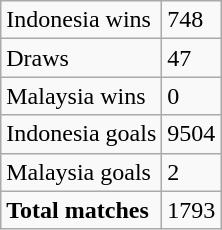<table class="wikitable">
<tr>
<td>Indonesia wins</td>
<td>748</td>
</tr>
<tr>
<td>Draws</td>
<td>47</td>
</tr>
<tr>
<td>Malaysia wins</td>
<td>0</td>
</tr>
<tr>
<td>Indonesia goals</td>
<td>9504</td>
</tr>
<tr>
<td>Malaysia goals</td>
<td>2</td>
</tr>
<tr>
<td><strong>Total matches</strong></td>
<td>1793</td>
</tr>
</table>
